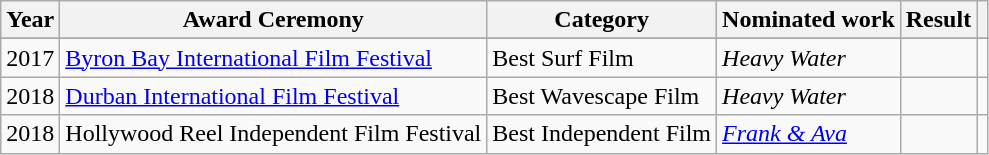<table class="wikitable">
<tr>
<th>Year</th>
<th>Award Ceremony</th>
<th>Category</th>
<th>Nominated work</th>
<th>Result</th>
<th></th>
</tr>
<tr>
</tr>
<tr>
<td>2017</td>
<td><a href='#'>Byron Bay International Film Festival</a></td>
<td>Best Surf Film</td>
<td><em>Heavy Water</em></td>
<td></td>
<td></td>
</tr>
<tr>
<td>2018</td>
<td><a href='#'>Durban International Film Festival</a></td>
<td>Best Wavescape Film</td>
<td><em>Heavy Water</em></td>
<td></td>
<td></td>
</tr>
<tr>
<td>2018</td>
<td>Hollywood Reel Independent Film Festival</td>
<td>Best Independent Film</td>
<td><em><a href='#'>Frank & Ava</a></em></td>
<td></td>
<td></td>
</tr>
</table>
